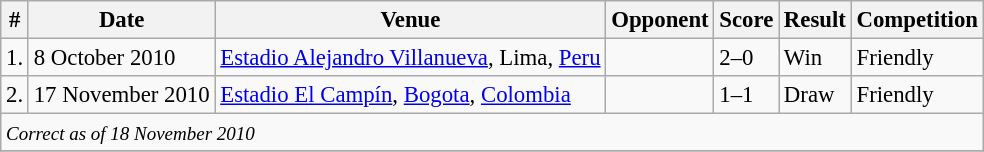<table class="wikitable" style="font-size:95%;">
<tr>
<th>#</th>
<th>Date</th>
<th>Venue</th>
<th>Opponent</th>
<th>Score</th>
<th>Result</th>
<th>Competition</th>
</tr>
<tr>
<td>1.</td>
<td>8 October 2010</td>
<td><a href='#'>Estadio Alejandro Villanueva</a>, Lima, <a href='#'>Peru</a></td>
<td></td>
<td>2–0</td>
<td>Win</td>
<td>Friendly</td>
</tr>
<tr>
<td>2.</td>
<td>17 November 2010</td>
<td><a href='#'>Estadio El Campín</a>, <a href='#'>Bogota</a>, <a href='#'>Colombia</a></td>
<td></td>
<td>1–1</td>
<td>Draw</td>
<td>Friendly</td>
</tr>
<tr>
<td colspan="12"><small><em>Correct as of 18 November 2010</em></small></td>
</tr>
<tr>
</tr>
</table>
